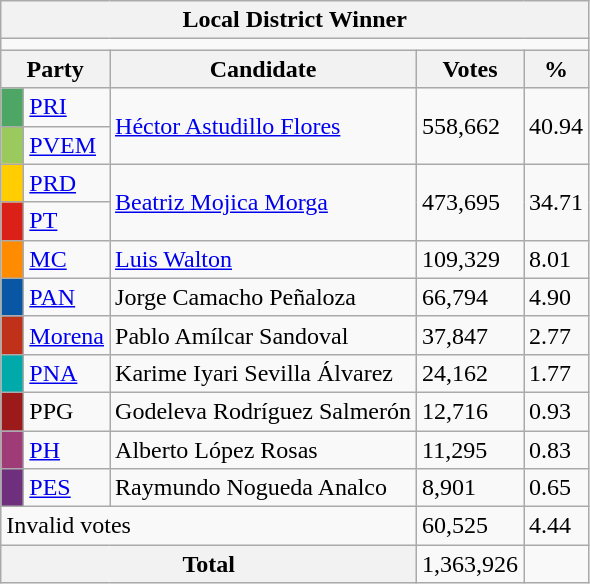<table class="wikitable">
<tr>
<th colspan="5">Local District Winner</th>
</tr>
<tr>
<td colspan="5"></td>
</tr>
<tr>
<th colspan="2">Party</th>
<th>Candidate</th>
<th>Votes</th>
<th>%</th>
</tr>
<tr>
<td style="background:#4DA663;" width="8"></td>
<td><a href='#'>PRI</a></td>
<td rowspan="2"><a href='#'>Héctor Astudillo Flores</a></td>
<td rowspan="2">558,662</td>
<td rowspan="2">40.94</td>
</tr>
<tr>
<td style="background:#9AC95E;" width="8"></td>
<td><a href='#'>PVEM</a></td>
</tr>
<tr>
<td style="background:#FFCD00;" width="8"></td>
<td><a href='#'>PRD</a></td>
<td rowspan="2"><a href='#'>Beatriz Mojica Morga</a></td>
<td rowspan="2">473,695</td>
<td rowspan="2">34.71</td>
</tr>
<tr>
<td style="background:#DB2017;" width="8"></td>
<td><a href='#'>PT</a></td>
</tr>
<tr>
<td style="background:#FF8C00;" width="8"></td>
<td><a href='#'>MC</a></td>
<td><a href='#'>Luis Walton</a></td>
<td>109,329</td>
<td>8.01</td>
</tr>
<tr>
<td style="background:#0957A4;" width="8"></td>
<td><a href='#'>PAN</a></td>
<td>Jorge Camacho Peñaloza</td>
<td>66,794</td>
<td>4.90</td>
</tr>
<tr>
<td style="background:#C0311A;" width="8"></td>
<td><a href='#'>Morena</a></td>
<td>Pablo Amílcar Sandoval</td>
<td>37,847</td>
<td>2.77</td>
</tr>
<tr>
<td style="background:#00AAAA;" width="8"></td>
<td><a href='#'>PNA</a></td>
<td>Karime Iyari Sevilla Álvarez</td>
<td>24,162</td>
<td>1.77</td>
</tr>
<tr>
<td style="background:#9C1A1A;" width="8"></td>
<td>PPG</td>
<td>Godeleva Rodríguez Salmerón</td>
<td>12,716</td>
<td>0.93</td>
</tr>
<tr>
<td style="background:#9F3B77;" width="8"></td>
<td><a href='#'>PH</a></td>
<td>Alberto López Rosas</td>
<td>11,295</td>
<td>0.83</td>
</tr>
<tr>
<td style="background:#6E2F7D;" width="8"></td>
<td><a href='#'>PES</a></td>
<td>Raymundo Nogueda Analco</td>
<td>8,901</td>
<td>0.65</td>
</tr>
<tr>
<td colspan="3">Invalid votes</td>
<td>60,525</td>
<td>4.44</td>
</tr>
<tr>
<th colspan="3">Total</th>
<td>1,363,926</td>
<td></td>
</tr>
</table>
